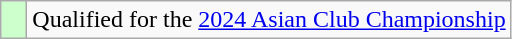<table class="wikitable" style="text-align: left;">
<tr>
<td width=10px bgcolor=#ccffcc></td>
<td>Qualified for the <a href='#'>2024 Asian Club Championship</a></td>
</tr>
</table>
